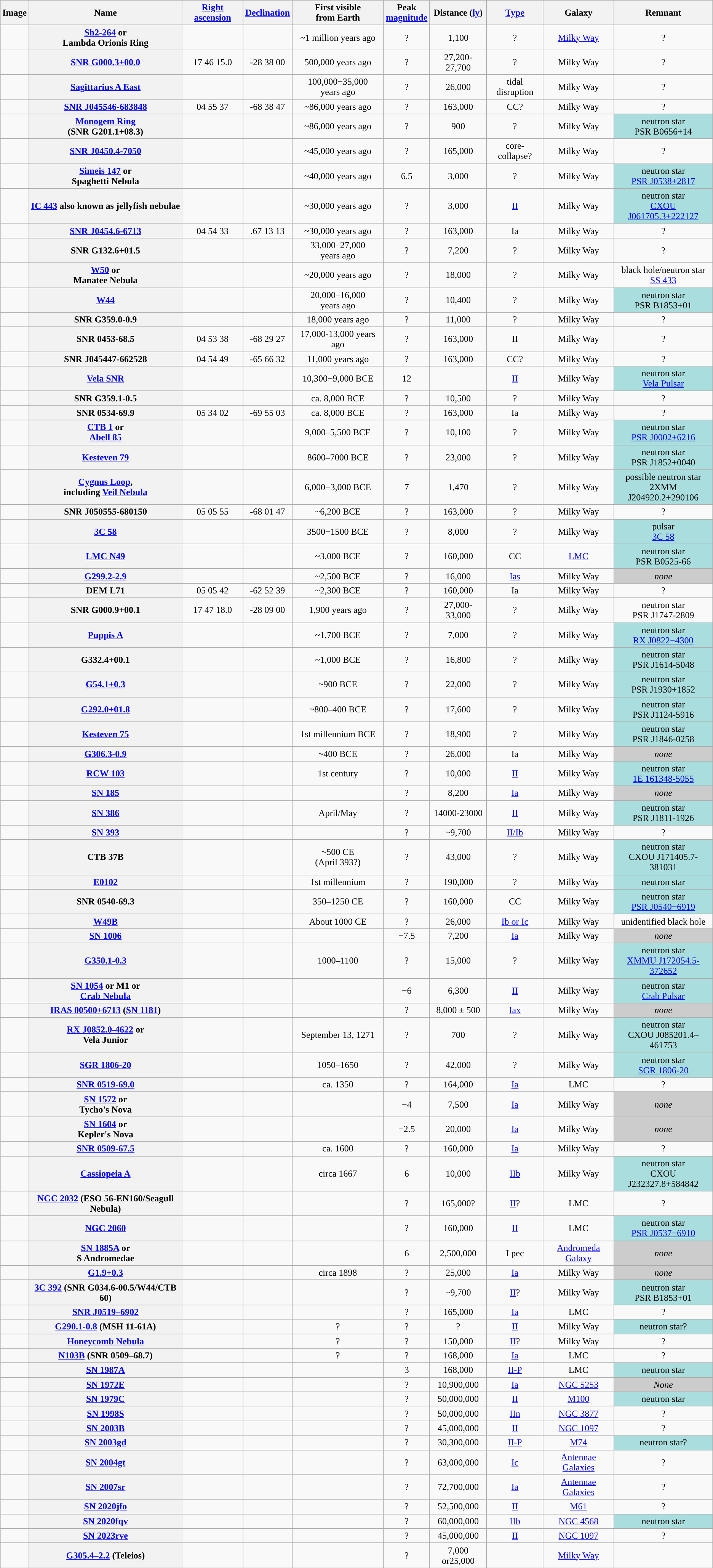<table class="wikitable sortable mw-collapsible" style="text-align:center">
<tr>
<th scope="col">Image</th>
<th scope="col">Name</th>
<th scope="col"><a href='#'>Right ascension</a></th>
<th scope="col"><a href='#'>Declination</a></th>
<th scope="col">First visible <br>from Earth</th>
<th scope="col" data-sort-type="number">Peak <br><a href='#'>magnitude</a></th>
<th scope="col" data-sort-type="number">Distance (<a href='#'>ly</a>)</th>
<th scope="col"><a href='#'>Type</a></th>
<th scope="col">Galaxy</th>
<th scope="col">Remnant</th>
</tr>
<tr>
<td></td>
<th scope="row"><a href='#'>Sh2-264</a> or<br>Lambda Orionis Ring</th>
<td></td>
<td></td>
<td>~1 million years ago</td>
<td>?</td>
<td>1,100</td>
<td>?</td>
<td><a href='#'>Milky Way</a></td>
<td>?</td>
</tr>
<tr>
<td></td>
<th><a href='#'>SNR G000.3+00.0</a></th>
<td>17 46 15.0</td>
<td>-28 38 00</td>
<td>500,000 years ago</td>
<td>?</td>
<td>27,200-27,700</td>
<td>?</td>
<td>Milky Way</td>
<td>?</td>
</tr>
<tr>
<td></td>
<th scope="row"><a href='#'>Sagittarius A East</a></th>
<td></td>
<td></td>
<td>100,000−35,000 <br>years ago</td>
<td>?</td>
<td>26,000</td>
<td>tidal disruption</td>
<td>Milky Way</td>
<td>?</td>
</tr>
<tr>
<td></td>
<th><a href='#'>SNR J045546-683848</a></th>
<td>04 55 37</td>
<td>-68 38 47</td>
<td>~86,000 years ago</td>
<td>?</td>
<td>163,000</td>
<td>CC?</td>
<td>Milky Way</td>
<td>?</td>
</tr>
<tr>
<td></td>
<th scope="row"><a href='#'>Monogem Ring</a><br>(SNR G201.1+08.3)</th>
<td></td>
<td></td>
<td>~86,000 years ago</td>
<td>?</td>
<td>900</td>
<td>?</td>
<td>Milky Way</td>
<td bgcolor=AADDDD>neutron star<br>PSR B0656+14</td>
</tr>
<tr>
<td></td>
<th><a href='#'>SNR J0450.4-7050</a></th>
<td></td>
<td></td>
<td>~45,000 years ago</td>
<td>?</td>
<td>165,000</td>
<td>core-collapse?</td>
<td>Milky Way</td>
<td>?</td>
</tr>
<tr>
<td></td>
<th scope="row"><a href='#'>Simeis 147</a> or <br>Spaghetti Nebula</th>
<td></td>
<td></td>
<td>~40,000 years ago</td>
<td>6.5</td>
<td>3,000</td>
<td>?</td>
<td>Milky Way</td>
<td bgcolor=AADDDD>neutron star<br><a href='#'>PSR J0538+2817</a></td>
</tr>
<tr>
<td></td>
<th scope=“row”><a href='#'>IC 443</a> also known as jellyfish nebulae</th>
<td></td>
<td></td>
<td>~30,000 years ago</td>
<td>?</td>
<td>3,000</td>
<td><a href='#'>II</a></td>
<td>Milky Way</td>
<td bgcolor=AADDDD>neutron star<br><a href='#'>CXOU J061705.3+222127</a></td>
</tr>
<tr>
<td></td>
<th><a href='#'>SNR J0454.6-6713</a></th>
<td>04 54 33</td>
<td>.67 13 13</td>
<td>~30,000 years ago</td>
<td>?</td>
<td>163,000</td>
<td>Ia</td>
<td>Milky Way</td>
<td>?</td>
</tr>
<tr>
<td></td>
<th scope="row">SNR G132.6+01.5</th>
<td></td>
<td></td>
<td>33,000–27,000<br>years ago</td>
<td>?</td>
<td>7,200</td>
<td>?</td>
<td>Milky Way</td>
<td>?</td>
</tr>
<tr>
<td></td>
<th scope="row"><a href='#'>W50</a> or <br>Manatee Nebula</th>
<td></td>
<td></td>
<td>~20,000 years ago</td>
<td>?</td>
<td>18,000</td>
<td>?</td>
<td>Milky Way</td>
<td style="background: ">black hole/neutron star<br><a href='#'><span>SS 433</span></a></td>
</tr>
<tr>
<td></td>
<th scope="row"><a href='#'>W44</a></th>
<td></td>
<td></td>
<td>20,000–16,000<br>years ago</td>
<td>?</td>
<td>10,400</td>
<td>?</td>
<td>Milky Way</td>
<td bgcolor=AADDDD>neutron star<br>PSR B1853+01</td>
</tr>
<tr>
<td></td>
<th scope="row">SNR G359.0-0.9</th>
<td></td>
<td></td>
<td>18,000 years ago</td>
<td>?</td>
<td>11,000</td>
<td>?</td>
<td>Milky Way</td>
<td>?</td>
</tr>
<tr>
<td></td>
<th>SNR 0453-68.5</th>
<td>04 53 38</td>
<td>-68 29 27</td>
<td>17,000-13,000 years ago</td>
<td>?</td>
<td>163,000</td>
<td>II</td>
<td>Milky Way</td>
<td>?</td>
</tr>
<tr>
<td></td>
<th>SNR J045447-662528</th>
<td>04 54 49</td>
<td>-65 66 32</td>
<td>11,000 years ago</td>
<td>?</td>
<td>163,000</td>
<td>CC?</td>
<td>Milky Way</td>
<td>?</td>
</tr>
<tr>
<td></td>
<th scope="row"><a href='#'>Vela SNR</a></th>
<td></td>
<td></td>
<td>10,300−9,000 BCE</td>
<td>12</td>
<td></td>
<td><a href='#'>II</a></td>
<td>Milky Way</td>
<td bgcolor=AADDDD>neutron star<br><a href='#'>Vela Pulsar</a></td>
</tr>
<tr>
<td></td>
<th>SNR G359.1-0.5</th>
<td></td>
<td></td>
<td>ca. 8,000 BCE</td>
<td>?</td>
<td>10,500</td>
<td>?</td>
<td>Milky Way</td>
<td>?</td>
</tr>
<tr>
<td></td>
<th>SNR 0534-69.9</th>
<td>05 34 02</td>
<td>-69 55 03</td>
<td>ca. 8,000 BCE</td>
<td>?</td>
<td>163,000</td>
<td>Ia</td>
<td>Milky Way</td>
<td>?</td>
</tr>
<tr>
<td></td>
<th scope="row"><a href='#'>CTB 1</a> or<br><a href='#'>Abell 85</a></th>
<td></td>
<td></td>
<td>9,000–5,500 BCE</td>
<td>?</td>
<td>10,100</td>
<td>?</td>
<td>Milky Way</td>
<td bgcolor=AADDDD>neutron star<br><a href='#'>PSR J0002+6216</a></td>
</tr>
<tr>
<td></td>
<th scope="row"><a href='#'>Kesteven 79</a></th>
<td></td>
<td></td>
<td>8600–7000 BCE</td>
<td>?</td>
<td>23,000</td>
<td>?</td>
<td>Milky Way</td>
<td bgcolor=AADDDD>neutron star<br>PSR J1852+0040</td>
</tr>
<tr>
<td> <br></td>
<th scope="row"><a href='#'>Cygnus Loop</a>, <br>including <a href='#'>Veil Nebula</a></th>
<td></td>
<td></td>
<td>6,000−3,000 BCE</td>
<td>7</td>
<td>1,470</td>
<td>?</td>
<td>Milky Way</td>
<td bgcolor=AADDDD>possible neutron star<br>2XMM J204920.2+290106</td>
</tr>
<tr>
<td></td>
<th>SNR J050555-680150</th>
<td>05 05 55</td>
<td>-68 01 47</td>
<td>~6,200 BCE</td>
<td>?</td>
<td>163,000</td>
<td>?</td>
<td>Milky Way</td>
<td>?</td>
</tr>
<tr>
<td></td>
<th scope=“row”><a href='#'>3C 58</a></th>
<td></td>
<td></td>
<td>3500−1500 BCE</td>
<td>?</td>
<td>8,000</td>
<td>?</td>
<td>Milky Way</td>
<td bgcolor=AADDDD>pulsar<br><a href='#'>3C 58</a></td>
</tr>
<tr>
<td></td>
<th scope="row"><a href='#'>LMC N49</a></th>
<td></td>
<td></td>
<td>~3,000 BCE</td>
<td>?</td>
<td>160,000</td>
<td>CC</td>
<td><a href='#'>LMC</a></td>
<td bgcolor="AADDDD">neutron star<br>PSR B0525-66</td>
</tr>
<tr>
<td></td>
<th scope="row"><a href='#'>G299.2-2.9</a></th>
<td></td>
<td></td>
<td>~2,500 BCE</td>
<td>?</td>
<td>16,000</td>
<td><a href='#'>Ias</a></td>
<td>Milky Way</td>
<td bgcolor=CCCCCC><em>none</em></td>
</tr>
<tr>
<td></td>
<th>DEM L71</th>
<td>05 05 42</td>
<td>-62 52 39</td>
<td>~2,300 BCE</td>
<td>?</td>
<td>160,000</td>
<td>Ia</td>
<td>Milky Way</td>
<td>?</td>
</tr>
<tr>
<td></td>
<th>SNR G000.9+00.1</th>
<td>17 47 18.0</td>
<td>-28 09 00</td>
<td>1,900 years ago</td>
<td>?</td>
<td>27,000-33,000</td>
<td>?</td>
<td>Milky Way</td>
<td>neutron star<br>PSR J1747-2809</td>
</tr>
<tr>
<td></td>
<th scope="row"><a href='#'>Puppis A</a></th>
<td></td>
<td></td>
<td>~1,700 BCE</td>
<td>?</td>
<td>7,000</td>
<td>?</td>
<td>Milky Way</td>
<td bgcolor=AADDDD>neutron star<br><a href='#'>RX J0822−4300</a></td>
</tr>
<tr>
<td></td>
<th scope="row">G332.4+00.1</th>
<td></td>
<td></td>
<td>~1,000 BCE</td>
<td>?</td>
<td>16,800</td>
<td>?</td>
<td>Milky Way</td>
<td bgcolor=AADDDD>neutron star<br>PSR J1614-5048</td>
</tr>
<tr>
<td></td>
<th scope="row"><a href='#'>G54.1+0.3</a></th>
<td></td>
<td></td>
<td>~900 BCE</td>
<td>?</td>
<td>22,000</td>
<td>?</td>
<td>Milky Way</td>
<td bgcolor=AADDDD>neutron star<br>PSR J1930+1852</td>
</tr>
<tr>
<td></td>
<th scope="row"><a href='#'>G292.0+01.8</a></th>
<td></td>
<td></td>
<td>~800–400 BCE</td>
<td>?</td>
<td>17,600</td>
<td>?</td>
<td>Milky Way</td>
<td bgcolor=AADDDD>neutron star<br>PSR J1124-5916</td>
</tr>
<tr>
<td></td>
<th scope="row"><a href='#'>Kesteven 75</a></th>
<td></td>
<td></td>
<td>1st millennium BCE</td>
<td>?</td>
<td>18,900</td>
<td>?</td>
<td>Milky Way</td>
<td bgcolor=AADDDD>neutron star<br>PSR J1846-0258</td>
</tr>
<tr>
<td></td>
<th scope="row"><a href='#'>G306.3-0.9</a></th>
<td></td>
<td></td>
<td>~400 BCE</td>
<td>?</td>
<td>26,000</td>
<td>Ia</td>
<td>Milky Way</td>
<td bgcolor=CCCCCC><em>none</em></td>
</tr>
<tr>
<td></td>
<th scope="row"><a href='#'>RCW 103</a></th>
<td></td>
<td></td>
<td>1st century</td>
<td>?</td>
<td>10,000</td>
<td><a href='#'>II</a></td>
<td>Milky Way</td>
<td bgcolor=AADDDD>neutron star<br><a href='#'>1E 161348-5055</a></td>
</tr>
<tr>
<td></td>
<th scope="row"><a href='#'>SN 185</a></th>
<td></td>
<td></td>
<td></td>
<td>?</td>
<td>8,200</td>
<td><a href='#'>Ia</a></td>
<td>Milky Way</td>
<td bgcolor=CCCCCC><em>none</em></td>
</tr>
<tr>
<td></td>
<th scope="row"><a href='#'>SN 386</a></th>
<td></td>
<td></td>
<td>April/May </td>
<td>?</td>
<td>14000-23000</td>
<td><a href='#'>II</a></td>
<td>Milky Way</td>
<td bgcolor=AADDDD>neutron star<br>PSR J1811-1926</td>
</tr>
<tr>
<td></td>
<th scope="row"><a href='#'>SN 393</a></th>
<td></td>
<td></td>
<td></td>
<td>?</td>
<td>~9,700</td>
<td><a href='#'>II/Ib</a></td>
<td>Milky Way</td>
<td>?</td>
</tr>
<tr>
<td></td>
<th scope="row">CTB 37B</th>
<td></td>
<td></td>
<td>~500 CE<br>(April 393?)</td>
<td>?</td>
<td>43,000</td>
<td>?</td>
<td>Milky Way</td>
<td bgcolor=AADDDD>neutron star<br>CXOU J171405.7-381031</td>
</tr>
<tr>
<td></td>
<th scope="row"><a href='#'>E0102</a></th>
<td></td>
<td></td>
<td>1st millennium</td>
<td>?</td>
<td>190,000</td>
<td>?</td>
<td>Milky Way</td>
<td bgcolor=AADDDD>neutron star</td>
</tr>
<tr>
<td></td>
<th>SNR 0540-69.3</th>
<td></td>
<td></td>
<td>350–1250 CE</td>
<td>?</td>
<td>160,000</td>
<td>CC</td>
<td>Milky Way</td>
<td bgcolor="AADDDD">neutron star<br><a href='#'>PSR J0540−6919</a></td>
</tr>
<tr>
<td></td>
<th scope="row"><a href='#'>W49B</a></th>
<td></td>
<td></td>
<td>About 1000 CE</td>
<td>?</td>
<td>26,000</td>
<td><a href='#'>Ib or Ic</a></td>
<td>Milky Way</td>
<td style="background: ">unidentified black hole</td>
</tr>
<tr>
<td></td>
<th scope="row"><a href='#'>SN 1006</a></th>
<td></td>
<td></td>
<td></td>
<td>−7.5</td>
<td>7,200</td>
<td><a href='#'>Ia</a></td>
<td>Milky Way</td>
<td bgcolor=CCCCCC><em>none</em></td>
</tr>
<tr>
<td></td>
<th scope="row"><a href='#'>G350.1-0.3</a></th>
<td></td>
<td></td>
<td>1000–1100</td>
<td>?</td>
<td>15,000</td>
<td>?</td>
<td>Milky Way</td>
<td bgcolor=AADDDD>neutron star<br><a href='#'>XMMU J172054.5-372652</a></td>
</tr>
<tr>
<td></td>
<th scope="row"><a href='#'>SN 1054</a> or M1 or<br><a href='#'>Crab Nebula</a></th>
<td></td>
<td></td>
<td></td>
<td>−6</td>
<td>6,300</td>
<td><a href='#'>II</a></td>
<td>Milky Way</td>
<td bgcolor=AADDDD>neutron star<br><a href='#'>Crab Pulsar</a></td>
</tr>
<tr>
<td></td>
<th scope="row"><a href='#'>IRAS 00500+6713</a> (<a href='#'>SN 1181</a>)</th>
<td></td>
<td></td>
<td></td>
<td>?</td>
<td>8,000 ± 500</td>
<td><a href='#'>Iax</a></td>
<td>Milky Way</td>
<td bgcolor=CCCCCC><em>none</em></td>
</tr>
<tr>
<td></td>
<th scope="row"><a href='#'>RX J0852.0-4622</a> or <br>Vela Junior</th>
<td></td>
<td></td>
<td>September 13, 1271</td>
<td>?</td>
<td>700</td>
<td>?</td>
<td>Milky Way</td>
<td bgcolor=AADDDD>neutron star<br>CXOU J085201.4–461753</td>
</tr>
<tr>
<td></td>
<th scope="row"><a href='#'>SGR 1806-20</a></th>
<td></td>
<td></td>
<td>1050–1650</td>
<td>?</td>
<td>42,000</td>
<td>?</td>
<td>Milky Way</td>
<td bgcolor=AADDDD>neutron star<br><a href='#'>SGR 1806-20</a></td>
</tr>
<tr>
<td></td>
<th><a href='#'>SNR 0519-69.0</a></th>
<td></td>
<td></td>
<td>ca. 1350</td>
<td>?</td>
<td>164,000</td>
<td><a href='#'>Ia</a></td>
<td>LMC</td>
<td>?</td>
</tr>
<tr>
<td></td>
<th scope="row"><a href='#'>SN 1572</a> or <br>Tycho's Nova</th>
<td></td>
<td></td>
<td></td>
<td>−4</td>
<td>7,500</td>
<td><a href='#'>Ia</a></td>
<td>Milky Way</td>
<td bgcolor=CCCCCC><em>none</em></td>
</tr>
<tr>
<td></td>
<th scope="row"><a href='#'>SN 1604</a> or <br>Kepler's Nova</th>
<td></td>
<td></td>
<td></td>
<td>−2.5</td>
<td>20,000</td>
<td><a href='#'>Ia</a></td>
<td>Milky Way</td>
<td bgcolor=CCCCCC><em>none</em></td>
</tr>
<tr>
<td></td>
<th><a href='#'>SNR 0509-67.5</a></th>
<td></td>
<td></td>
<td>ca. 1600</td>
<td>?</td>
<td>160,000</td>
<td><a href='#'>Ia</a></td>
<td>Milky Way</td>
<td>?</td>
</tr>
<tr>
<td></td>
<th scope="row"><a href='#'>Cassiopeia A</a></th>
<td></td>
<td></td>
<td>circa 1667</td>
<td>6</td>
<td>10,000</td>
<td><a href='#'>IIb</a></td>
<td>Milky Way</td>
<td bgcolor=AADDDD>neutron star<br>CXOU J232327.8+584842</td>
</tr>
<tr>
<td></td>
<th scope="row"><a href='#'>NGC 2032</a> (ESO 56-EN160/Seagull Nebula)</th>
<td></td>
<td></td>
<td></td>
<td>?</td>
<td>165,000?</td>
<td><a href='#'>II</a>?</td>
<td>LMC</td>
<td>?</td>
</tr>
<tr>
<td></td>
<th scope="row"><a href='#'>NGC 2060</a></th>
<td></td>
<td></td>
<td></td>
<td>?</td>
<td>160,000</td>
<td><a href='#'>II</a></td>
<td>LMC</td>
<td bgcolor=AADDDD>neutron star<br><a href='#'>PSR J0537−6910</a></td>
</tr>
<tr>
<td></td>
<th scope="row"><a href='#'>SN 1885A</a> or <br>S Andromedae</th>
<td></td>
<td></td>
<td></td>
<td>6</td>
<td>2,500,000</td>
<td>I pec</td>
<td><a href='#'>Andromeda Galaxy</a></td>
<td bgcolor=CCCCCC><em>none</em></td>
</tr>
<tr>
<td></td>
<th scope="row"><a href='#'>G1.9+0.3</a></th>
<td></td>
<td></td>
<td>circa 1898</td>
<td>?</td>
<td>25,000</td>
<td><a href='#'>Ia</a></td>
<td>Milky Way</td>
<td bgcolor=CCCCCC><em>none</em></td>
</tr>
<tr>
<td></td>
<th scope="row"><a href='#'>3C 392</a> (SNR G034.6-00.5/W44/CTB 60)</th>
<td></td>
<td></td>
<td></td>
<td>?</td>
<td>~9,700</td>
<td><a href='#'>II</a>?</td>
<td>Milky Way</td>
<td bgcolor=AADDDD>neutron star<br>PSR B1853+01</td>
</tr>
<tr>
<td></td>
<th scope="row"><a href='#'>SNR J0519–6902</a></th>
<td></td>
<td></td>
<td></td>
<td>?</td>
<td>165,000</td>
<td><a href='#'>Ia</a></td>
<td>LMC</td>
<td>?</td>
</tr>
<tr>
<td></td>
<th scope="row"><a href='#'>G290.1-0.8</a> (MSH 11-61A)</th>
<td></td>
<td></td>
<td>?</td>
<td>?</td>
<td>?</td>
<td><a href='#'>II</a></td>
<td>Milky Way</td>
<td bgcolor=AADDDD>neutron star?</td>
</tr>
<tr>
<td></td>
<th scope="row"><a href='#'>Honeycomb Nebula</a></th>
<td></td>
<td></td>
<td>?</td>
<td>?</td>
<td>150,000</td>
<td><a href='#'>II</a>?</td>
<td>Milky Way</td>
<td>?</td>
</tr>
<tr>
<td></td>
<th scope="row"><a href='#'>N103B</a> (SNR 0509–68.7)</th>
<td></td>
<td></td>
<td>?</td>
<td>?</td>
<td>168,000</td>
<td><a href='#'>Ia</a></td>
<td>LMC</td>
<td>?</td>
</tr>
<tr>
<td></td>
<th scope="row"><a href='#'>SN 1987A</a></th>
<td></td>
<td></td>
<td></td>
<td>3</td>
<td>168,000</td>
<td><a href='#'>II-P</a></td>
<td>LMC</td>
<td bgcolor=AADDDD>neutron star</td>
</tr>
<tr>
<td></td>
<th scope="row"><a href='#'>SN 1972E</a></th>
<td></td>
<td></td>
<td></td>
<td>?</td>
<td>10,900,000</td>
<td><a href='#'>Ia</a></td>
<td><a href='#'>NGC 5253</a></td>
<td bgcolor=CCCCCC><em>None</em></td>
</tr>
<tr>
<td></td>
<th scope="row"><a href='#'>SN 1979C</a></th>
<td></td>
<td></td>
<td></td>
<td>?</td>
<td>50,000,000</td>
<td><a href='#'>II</a></td>
<td><a href='#'>M100</a></td>
<td bgcolor=AADDDD>neutron star</td>
</tr>
<tr>
<td></td>
<th scope="row"><a href='#'>SN 1998S</a></th>
<td></td>
<td></td>
<td></td>
<td>?</td>
<td>50,000,000</td>
<td><a href='#'>IIn</a></td>
<td><a href='#'>NGC 3877</a></td>
<td>?</td>
</tr>
<tr>
<td></td>
<th scope="row"><a href='#'>SN 2003B</a></th>
<td></td>
<td></td>
<td></td>
<td>?</td>
<td>45,000,000</td>
<td><a href='#'>II</a></td>
<td><a href='#'>NGC 1097</a></td>
<td>?</td>
</tr>
<tr>
<td></td>
<th scope="row"><a href='#'>SN 2003gd</a></th>
<td></td>
<td></td>
<td></td>
<td>?</td>
<td>30,300,000</td>
<td><a href='#'>II-P</a></td>
<td><a href='#'>M74</a></td>
<td bgcolor=AADDDD>neutron star?</td>
</tr>
<tr>
<td></td>
<th scope="row"><a href='#'>SN 2004gt</a></th>
<td></td>
<td></td>
<td></td>
<td>?</td>
<td>63,000,000</td>
<td><a href='#'>Ic</a></td>
<td><a href='#'>Antennae Galaxies</a></td>
<td>?</td>
</tr>
<tr>
<td></td>
<th scope="row"><a href='#'>SN 2007sr</a></th>
<td></td>
<td></td>
<td></td>
<td>?</td>
<td>72,700,000</td>
<td><a href='#'>Ia</a></td>
<td><a href='#'>Antennae Galaxies</a></td>
<td>?</td>
</tr>
<tr>
<td></td>
<th scope="row"><a href='#'>SN 2020jfo</a></th>
<td></td>
<td></td>
<td></td>
<td>?</td>
<td>52,500,000</td>
<td><a href='#'>II</a></td>
<td><a href='#'>M61</a></td>
<td>?</td>
</tr>
<tr>
<td></td>
<th scope="row"><a href='#'>SN 2020fqv</a></th>
<td></td>
<td></td>
<td></td>
<td>?</td>
<td>60,000,000</td>
<td><a href='#'>IIb</a></td>
<td><a href='#'>NGC 4568</a></td>
<td bgcolor=AADDDD>neutron star</td>
</tr>
<tr>
<td></td>
<th scope="row"><a href='#'>SN 2023rve</a></th>
<td></td>
<td></td>
<td></td>
<td>?</td>
<td>45,000,000</td>
<td><a href='#'>II</a></td>
<td><a href='#'>NGC 1097</a></td>
<td>?</td>
</tr>
<tr>
<td></td>
<th><a href='#'>G305.4–2.2</a> (Teleios)</th>
<td></td>
<td></td>
<td></td>
<td>?</td>
<td>7,000  or25,000</td>
<td></td>
<td><a href='#'>Milky Way</a></td>
<td></td>
</tr>
<tr>
</tr>
</table>
